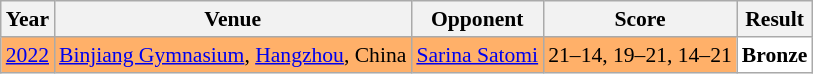<table class="sortable wikitable" style="font-size: 90%;">
<tr>
<th>Year</th>
<th>Venue</th>
<th>Opponent</th>
<th>Score</th>
<th>Result</th>
</tr>
<tr style="background:#FFB069">
<td align="center"><a href='#'>2022</a></td>
<td align="left"><a href='#'>Binjiang Gymnasium</a>, <a href='#'>Hangzhou</a>, China</td>
<td align="left"> <a href='#'>Sarina Satomi</a></td>
<td align="left">21–14, 19–21, 14–21</td>
<td style="text-align:left; background:white"> <strong>Bronze</strong></td>
</tr>
</table>
